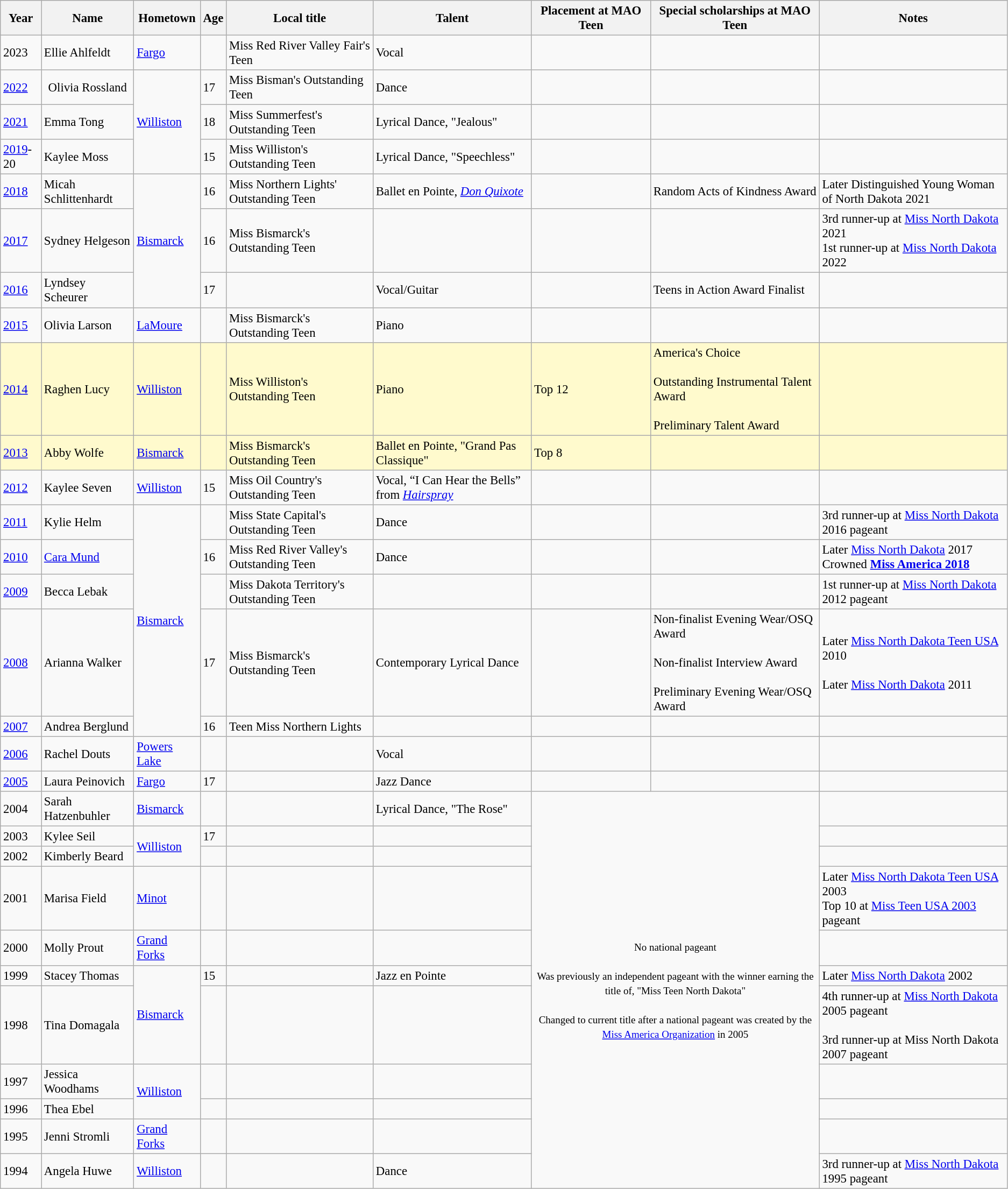<table class="wikitable sortable"style="font-size:95%;">
<tr bgcolor="#efefef">
<th>Year</th>
<th>Name</th>
<th>Hometown</th>
<th>Age</th>
<th>Local title</th>
<th>Talent</th>
<th>Placement at MAO Teen</th>
<th>Special scholarships at MAO Teen</th>
<th>Notes</th>
</tr>
<tr>
<td>2023</td>
<td>Ellie Ahlfeldt</td>
<td><a href='#'>Fargo</a></td>
<td></td>
<td>Miss Red River Valley Fair's Teen</td>
<td>Vocal</td>
<td></td>
<td></td>
<td></td>
</tr>
<tr>
<td><a href='#'>2022</a></td>
<td align="center">Olivia Rossland</td>
<td rowspan="3"><a href='#'>Williston</a></td>
<td>17</td>
<td>Miss Bisman's Outstanding Teen</td>
<td>Dance</td>
<td></td>
<td></td>
<td></td>
</tr>
<tr>
<td><a href='#'>2021</a></td>
<td>Emma Tong</td>
<td>18</td>
<td>Miss Summerfest's Outstanding Teen</td>
<td>Lyrical Dance, "Jealous"</td>
<td></td>
<td></td>
<td></td>
</tr>
<tr>
<td><a href='#'>2019</a>-20</td>
<td>Kaylee Moss</td>
<td>15</td>
<td>Miss Williston's Outstanding Teen</td>
<td>Lyrical Dance, "Speechless"</td>
<td></td>
<td></td>
<td></td>
</tr>
<tr>
<td><a href='#'>2018</a></td>
<td>Micah Schlittenhardt</td>
<td rowspan=3><a href='#'>Bismarck</a></td>
<td>16</td>
<td>Miss Northern Lights' Outstanding Teen</td>
<td>Ballet en Pointe, <em><a href='#'>Don Quixote</a></em></td>
<td></td>
<td>Random Acts of Kindness Award</td>
<td>Later Distinguished Young Woman of North Dakota 2021</td>
</tr>
<tr>
<td><a href='#'>2017</a></td>
<td>Sydney Helgeson</td>
<td>16</td>
<td>Miss Bismarck's Outstanding Teen</td>
<td></td>
<td></td>
<td></td>
<td>3rd runner-up at <a href='#'>Miss North Dakota</a> 2021<br>1st runner-up at <a href='#'>Miss North Dakota</a> 2022</td>
</tr>
<tr>
<td><a href='#'>2016</a></td>
<td>Lyndsey Scheurer</td>
<td>17</td>
<td></td>
<td>Vocal/Guitar</td>
<td></td>
<td>Teens in Action Award Finalist</td>
<td></td>
</tr>
<tr>
<td><a href='#'>2015</a></td>
<td>Olivia Larson</td>
<td><a href='#'>LaMoure</a></td>
<td></td>
<td>Miss Bismarck's Outstanding Teen</td>
<td>Piano</td>
<td></td>
<td></td>
<td></td>
</tr>
<tr style="background-color:#FFFACD;">
<td><a href='#'>2014</a></td>
<td>Raghen Lucy</td>
<td><a href='#'>Williston</a></td>
<td></td>
<td>Miss Williston's Outstanding Teen</td>
<td>Piano</td>
<td>Top 12</td>
<td>America's Choice<br><br>Outstanding Instrumental Talent Award<br><br>Preliminary Talent Award</td>
<td></td>
</tr>
<tr style="background-color:#FFFACD;">
<td><a href='#'>2013</a></td>
<td>Abby Wolfe</td>
<td><a href='#'>Bismarck</a></td>
<td></td>
<td>Miss Bismarck's Outstanding Teen</td>
<td>Ballet en Pointe, "Grand Pas Classique"</td>
<td>Top 8</td>
<td></td>
<td></td>
</tr>
<tr>
<td><a href='#'>2012</a></td>
<td>Kaylee Seven</td>
<td><a href='#'>Williston</a></td>
<td>15</td>
<td>Miss Oil Country's Outstanding Teen</td>
<td>Vocal, “I Can Hear the Bells” from <em><a href='#'>Hairspray</a></em></td>
<td></td>
<td></td>
<td></td>
</tr>
<tr>
<td><a href='#'>2011</a></td>
<td>Kylie Helm</td>
<td rowspan=5><a href='#'>Bismarck</a></td>
<td></td>
<td>Miss State Capital's Outstanding Teen</td>
<td>Dance</td>
<td></td>
<td></td>
<td>3rd runner-up at <a href='#'>Miss North Dakota</a> 2016 pageant</td>
</tr>
<tr>
<td><a href='#'>2010</a></td>
<td><a href='#'>Cara Mund</a></td>
<td>16</td>
<td>Miss Red River Valley's Outstanding Teen</td>
<td>Dance</td>
<td></td>
<td></td>
<td>Later <a href='#'>Miss North Dakota</a> 2017 <br>Crowned <strong><a href='#'>Miss America 2018</a></strong></td>
</tr>
<tr>
<td><a href='#'>2009</a></td>
<td>Becca Lebak</td>
<td></td>
<td>Miss Dakota Territory's Outstanding Teen</td>
<td></td>
<td></td>
<td></td>
<td>1st runner-up at <a href='#'>Miss North Dakota</a> 2012 pageant</td>
</tr>
<tr>
<td><a href='#'>2008</a></td>
<td>Arianna Walker</td>
<td>17</td>
<td>Miss Bismarck's Outstanding Teen</td>
<td>Contemporary Lyrical Dance</td>
<td></td>
<td>Non-finalist Evening Wear/OSQ Award<br><br>Non-finalist Interview Award<br><br>Preliminary Evening Wear/OSQ Award</td>
<td>Later <a href='#'>Miss North Dakota Teen USA</a> 2010<br><br>Later <a href='#'>Miss North Dakota</a> 2011</td>
</tr>
<tr>
<td><a href='#'>2007</a></td>
<td>Andrea Berglund</td>
<td>16</td>
<td>Teen Miss Northern Lights</td>
<td></td>
<td></td>
<td></td>
<td></td>
</tr>
<tr>
<td><a href='#'>2006</a></td>
<td>Rachel Douts</td>
<td><a href='#'>Powers Lake</a></td>
<td></td>
<td></td>
<td>Vocal</td>
<td></td>
<td></td>
<td></td>
</tr>
<tr>
<td><a href='#'>2005</a></td>
<td>Laura Peinovich</td>
<td><a href='#'>Fargo</a></td>
<td>17</td>
<td></td>
<td>Jazz Dance</td>
<td></td>
<td></td>
<td></td>
</tr>
<tr>
<td>2004</td>
<td>Sarah Hatzenbuhler</td>
<td><a href='#'>Bismarck</a></td>
<td></td>
<td></td>
<td>Lyrical Dance, "The Rose"</td>
<td colspan="2" rowspan="11" style="text-align:center;"><small>No national pageant<br><br>Was previously an independent pageant with the winner earning the title of, "Miss Teen North Dakota"<br><br>Changed to current title after a national pageant was created by the <a href='#'>Miss America Organization</a> in 2005</small></td>
<td></td>
</tr>
<tr>
<td>2003</td>
<td>Kylee Seil</td>
<td rowspan=2><a href='#'>Williston</a></td>
<td>17</td>
<td></td>
<td></td>
<td></td>
</tr>
<tr>
<td>2002</td>
<td>Kimberly Beard</td>
<td></td>
<td></td>
<td></td>
<td></td>
</tr>
<tr>
<td>2001</td>
<td>Marisa Field</td>
<td><a href='#'>Minot</a></td>
<td></td>
<td></td>
<td></td>
<td>Later <a href='#'>Miss North Dakota Teen USA</a> 2003<br>Top 10 at <a href='#'>Miss Teen USA 2003</a> pageant</td>
</tr>
<tr>
<td>2000</td>
<td>Molly Prout</td>
<td><a href='#'>Grand Forks</a></td>
<td></td>
<td></td>
<td></td>
<td></td>
</tr>
<tr>
<td>1999</td>
<td>Stacey Thomas</td>
<td rowspan=2><a href='#'>Bismarck</a></td>
<td>15</td>
<td></td>
<td>Jazz en Pointe</td>
<td>Later <a href='#'>Miss North Dakota</a> 2002</td>
</tr>
<tr>
<td>1998</td>
<td>Tina Domagala</td>
<td></td>
<td></td>
<td></td>
<td>4th runner-up at <a href='#'>Miss North Dakota</a> 2005 pageant<br><br>3rd runner-up at Miss North Dakota 2007 pageant</td>
</tr>
<tr>
<td>1997</td>
<td>Jessica Woodhams</td>
<td rowspan=2><a href='#'>Williston</a></td>
<td></td>
<td></td>
<td></td>
<td></td>
</tr>
<tr>
<td>1996</td>
<td>Thea Ebel</td>
<td></td>
<td></td>
<td></td>
<td></td>
</tr>
<tr>
<td>1995</td>
<td>Jenni Stromli</td>
<td><a href='#'>Grand Forks</a></td>
<td></td>
<td></td>
<td></td>
<td></td>
</tr>
<tr>
<td>1994</td>
<td>Angela Huwe</td>
<td><a href='#'>Williston</a></td>
<td></td>
<td></td>
<td>Dance</td>
<td>3rd runner-up at <a href='#'>Miss North Dakota</a> 1995 pageant</td>
</tr>
</table>
